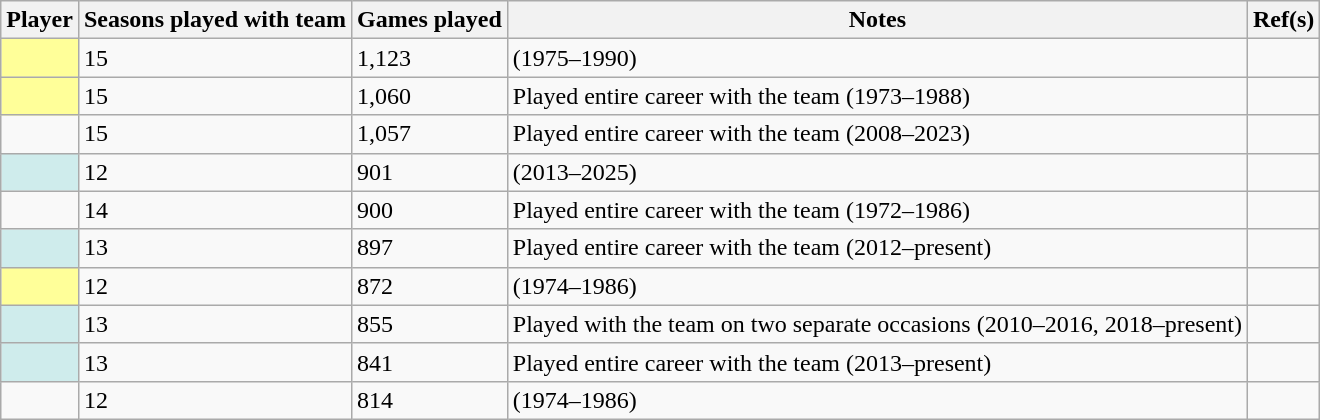<table class="wikitable sortable plainrowheaders">
<tr>
<th scope="col">Player</th>
<th scope="col">Seasons played with team</th>
<th scope="col">Games played</th>
<th scope="col">Notes</th>
<th scope="col" class="unsortable">Ref(s)</th>
</tr>
<tr>
<td style="background:#FFFF99"></td>
<td>15</td>
<td>1,123</td>
<td>(1975–1990)</td>
<td></td>
</tr>
<tr>
<td style="background:#FFFF99"></td>
<td>15</td>
<td>1,060</td>
<td>Played entire career with the team (1973–1988)</td>
<td></td>
</tr>
<tr>
<td></td>
<td>15</td>
<td>1,057</td>
<td>Played entire career with the team (2008–2023)</td>
<td></td>
</tr>
<tr>
<td style="background:#CFECEC"></td>
<td>12</td>
<td>901</td>
<td>(2013–2025)</td>
<td></td>
</tr>
<tr>
<td></td>
<td>14</td>
<td>900</td>
<td>Played entire career with the team (1972–1986)</td>
<td></td>
</tr>
<tr>
<td style="background:#CFECEC"></td>
<td>13</td>
<td>897</td>
<td>Played entire career with the team (2012–present)</td>
<td></td>
</tr>
<tr>
<td style="background:#FFFF99"></td>
<td>12</td>
<td>872</td>
<td>(1974–1986)</td>
<td></td>
</tr>
<tr>
<td style="background:#CFECEC"></td>
<td>13</td>
<td>855</td>
<td>Played with the team on two separate occasions (2010–2016, 2018–present)</td>
<td></td>
</tr>
<tr>
<td style="background:#CFECEC"></td>
<td>13</td>
<td>841</td>
<td>Played entire career with the team (2013–present)</td>
<td></td>
</tr>
<tr>
<td></td>
<td>12</td>
<td>814</td>
<td>(1974–1986)</td>
<td></td>
</tr>
</table>
